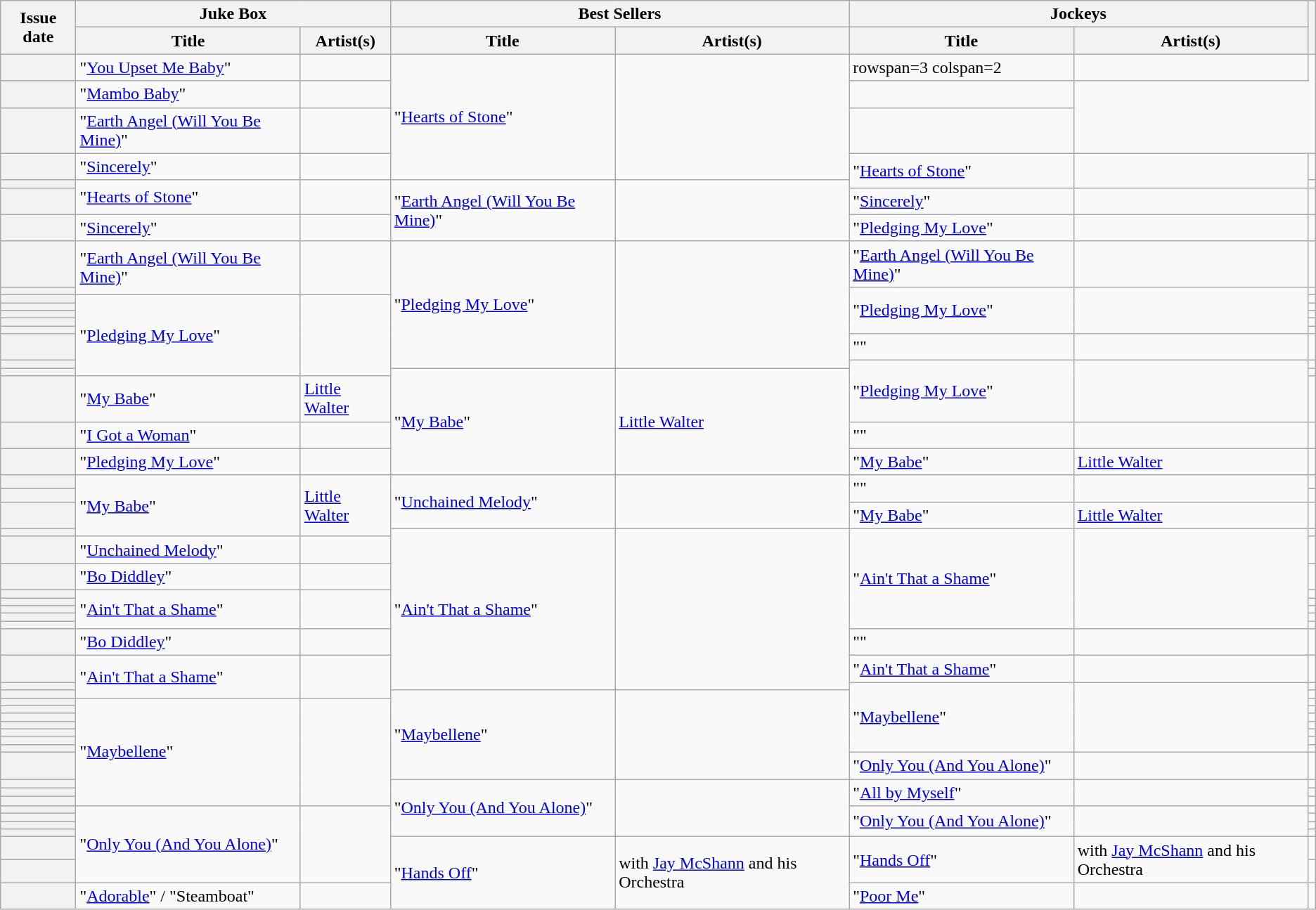<table class="wikitable sortable plainrowheaders">
<tr>
<th scope=col rowspan=2>Issue date</th>
<th scope=colgroup colspan=2>Juke Box</th>
<th scope=colgroup colspan=2>Best Sellers</th>
<th scope=colgroup colspan=2>Jockeys</th>
<th scope=col rowspan=2 class=unsortable></th>
</tr>
<tr>
<th scope=col>Title</th>
<th scope=col>Artist(s)</th>
<th scope=col>Title</th>
<th scope=col>Artist(s)</th>
<th scope=col>Title</th>
<th scope=col>Artist(s)</th>
</tr>
<tr>
<th scope=row></th>
<td>"<a href='#'>You Upset Me Baby</a>"</td>
<td></td>
<td rowspan=4>"<a href='#'>Hearts of Stone</a>"</td>
<td rowspan=4></td>
<td>rowspan=3 colspan=2 </td>
<td align=center></td>
</tr>
<tr>
<th scope=row></th>
<td>"<a href='#'>Mambo Baby</a>"</td>
<td></td>
<td align=center></td>
</tr>
<tr>
<th scope=row></th>
<td>"<a href='#'>Earth Angel (Will You Be Mine)</a>"</td>
<td></td>
<td align=center></td>
</tr>
<tr>
<th scope=row></th>
<td>"<a href='#'>Sincerely</a>"</td>
<td></td>
<td rowspan=2>"<a href='#'>Hearts of Stone</a>"</td>
<td rowspan=2></td>
<td align=center></td>
</tr>
<tr>
<th scope=row></th>
<td rowspan=2>"<a href='#'>Hearts of Stone</a>"</td>
<td rowspan=2></td>
<td rowspan=3>"<a href='#'>Earth Angel (Will You Be Mine)</a>"</td>
<td rowspan=3></td>
<td align=center></td>
</tr>
<tr>
<th scope=row></th>
<td>"<a href='#'>Sincerely</a>"</td>
<td></td>
<td align=center></td>
</tr>
<tr>
<th scope=row></th>
<td>"<a href='#'>Sincerely</a>"</td>
<td></td>
<td>"<a href='#'>Pledging My Love</a>"</td>
<td></td>
<td align=center></td>
</tr>
<tr>
<th scope=row></th>
<td rowspan=2>"<a href='#'>Earth Angel (Will You Be Mine)</a>"</td>
<td rowspan=2></td>
<td rowspan=9>"<a href='#'>Pledging My Love</a>"</td>
<td rowspan=9></td>
<td>"<a href='#'>Earth Angel (Will You Be Mine)</a>"</td>
<td></td>
<td align=center></td>
</tr>
<tr>
<th scope=row></th>
<td rowspan=6>"<a href='#'>Pledging My Love</a>"</td>
<td rowspan=6></td>
<td align=center></td>
</tr>
<tr>
<th scope=row></th>
<td rowspan=8>"<a href='#'>Pledging My Love</a>"</td>
<td rowspan=8></td>
<td align=center></td>
</tr>
<tr>
<th scope=row></th>
<td align=center></td>
</tr>
<tr>
<th scope=row></th>
<td align=center></td>
</tr>
<tr>
<th scope=row></th>
<td align=center></td>
</tr>
<tr>
<th scope=row></th>
<td align=center></td>
</tr>
<tr>
<th scope=row></th>
<td>""</td>
<td></td>
<td align=center></td>
</tr>
<tr>
<th scope=row></th>
<td rowspan=3>"<a href='#'>Pledging My Love</a>"</td>
<td rowspan=3></td>
<td align=center></td>
</tr>
<tr>
<th scope=row></th>
<td rowspan=4>"<a href='#'>My Babe</a>"</td>
<td rowspan=4><a href='#'>Little Walter</a></td>
<td align=center></td>
</tr>
<tr>
<th scope=row></th>
<td>"<a href='#'>My Babe</a>"</td>
<td><a href='#'>Little Walter</a></td>
<td align=center></td>
</tr>
<tr>
<th scope=row></th>
<td>"<a href='#'>I Got a Woman</a>"</td>
<td></td>
<td>""</td>
<td></td>
<td align=center></td>
</tr>
<tr>
<th scope=row></th>
<td>"<a href='#'>Pledging My Love</a>"</td>
<td></td>
<td>"<a href='#'>My Babe</a>"</td>
<td><a href='#'>Little Walter</a></td>
<td align=center></td>
</tr>
<tr>
<th scope=row></th>
<td rowspan=4>"<a href='#'>My Babe</a>"</td>
<td rowspan=4><a href='#'>Little Walter</a></td>
<td rowspan=3>"<a href='#'>Unchained Melody</a>"</td>
<td rowspan=3></td>
<td rowspan=2>""</td>
<td rowspan=2></td>
<td align=center></td>
</tr>
<tr>
<th scope=row></th>
<td align=center></td>
</tr>
<tr>
<th scope=row></th>
<td>"<a href='#'>My Babe</a>"</td>
<td><a href='#'>Little Walter</a></td>
<td align=center></td>
</tr>
<tr>
<th scope=row></th>
<td rowspan=11>"<a href='#'>Ain't That a Shame</a>"</td>
<td rowspan=11></td>
<td rowspan=8>"<a href='#'>Ain't That a Shame</a>"</td>
<td rowspan=8></td>
<td align=center></td>
</tr>
<tr>
<th scope=row></th>
<td>"<a href='#'>Unchained Melody</a>"</td>
<td></td>
<td align=center></td>
</tr>
<tr>
<th scope=row></th>
<td>"<a href='#'>Bo Diddley</a>"</td>
<td></td>
<td align=center></td>
</tr>
<tr>
<th scope=row></th>
<td rowspan=5>"<a href='#'>Ain't That a Shame</a>"</td>
<td rowspan=5></td>
<td align=center></td>
</tr>
<tr>
<th scope=row></th>
<td align=center></td>
</tr>
<tr>
<th scope=row></th>
<td align=center></td>
</tr>
<tr>
<th scope=row></th>
<td align=center></td>
</tr>
<tr>
<th scope=row></th>
<td align=center></td>
</tr>
<tr>
<th scope=row></th>
<td>"<a href='#'>Bo Diddley</a>"</td>
<td></td>
<td>""</td>
<td></td>
<td align=center></td>
</tr>
<tr>
<th scope=row></th>
<td rowspan=3>"<a href='#'>Ain't That a Shame</a>"</td>
<td rowspan=3></td>
<td rowspan=1>"<a href='#'>Ain't That a Shame</a>"</td>
<td rowspan=1></td>
<td align=center></td>
</tr>
<tr>
<th scope=row></th>
<td rowspan=9>"<a href='#'>Maybellene</a>"</td>
<td rowspan=9></td>
<td align=center></td>
</tr>
<tr>
<th scope=row></th>
<td rowspan=9>"<a href='#'>Maybellene</a>"</td>
<td rowspan=9></td>
<td align=center></td>
</tr>
<tr>
<th scope=row></th>
<td rowspan=11>"<a href='#'>Maybellene</a>"</td>
<td rowspan=11></td>
<td align=center></td>
</tr>
<tr>
<th scope=row></th>
<td align=center></td>
</tr>
<tr>
<th scope=row></th>
<td align=center></td>
</tr>
<tr>
<th scope=row></th>
<td align=center></td>
</tr>
<tr>
<th scope=row></th>
<td align=center></td>
</tr>
<tr>
<th scope=row></th>
<td align=center></td>
</tr>
<tr>
<th scope=row></th>
<td align=center></td>
</tr>
<tr>
<th scope=row></th>
<td>"<a href='#'>Only You (And You Alone)</a>"</td>
<td></td>
<td align=center></td>
</tr>
<tr>
<th scope=row></th>
<td rowspan=7>"<a href='#'>Only You (And You Alone)</a>"</td>
<td rowspan=7></td>
<td rowspan=3>"<a href='#'>All by Myself</a>"</td>
<td rowspan=3></td>
<td align=center></td>
</tr>
<tr>
<th scope=row></th>
<td align=center></td>
</tr>
<tr>
<th scope=row></th>
<td align=center></td>
</tr>
<tr>
<th scope=row></th>
<td rowspan=6>"<a href='#'>Only You (And You Alone)</a>"</td>
<td rowspan=6></td>
<td rowspan=4>"<a href='#'>Only You (And You Alone)</a>"</td>
<td rowspan=4></td>
<td align=center></td>
</tr>
<tr>
<th scope=row></th>
<td align=center></td>
</tr>
<tr>
<th scope=row></th>
<td align=center></td>
</tr>
<tr>
<th scope=row></th>
<td align=center></td>
</tr>
<tr>
<th scope=row></th>
<td rowspan=3>"<a href='#'>Hands Off</a>"</td>
<td rowspan=3> with <a href='#'>Jay McShann</a> and his Orchestra</td>
<td rowspan=2>"<a href='#'>Hands Off</a>"</td>
<td rowspan=2> with <a href='#'>Jay McShann</a> and his Orchestra</td>
<td align=center></td>
</tr>
<tr>
<th scope=row></th>
<td align=center></td>
</tr>
<tr>
<th scope=row></th>
<td>"<a href='#'>Adorable</a>" / "Steamboat"</td>
<td></td>
<td>"<a href='#'>Poor Me</a>"</td>
<td></td>
<td align=center></td>
</tr>
</table>
